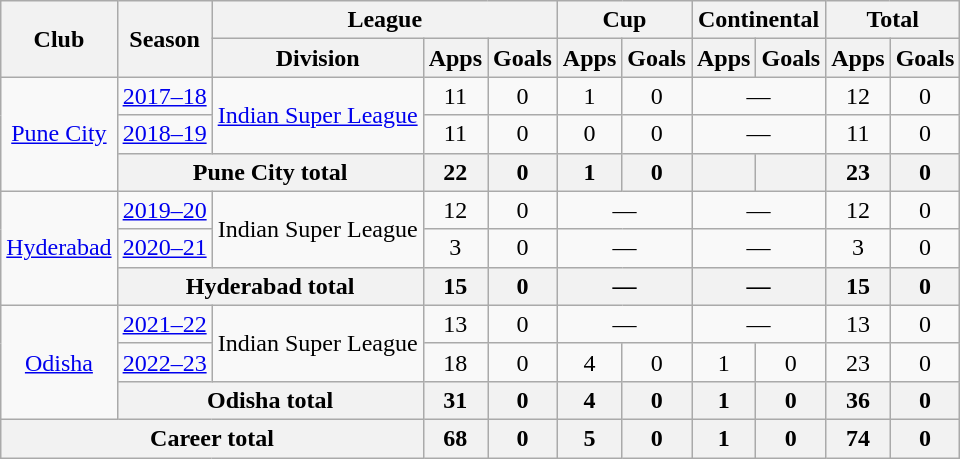<table class="wikitable" style="text-align: center;">
<tr>
<th rowspan="2">Club</th>
<th rowspan="2">Season</th>
<th colspan="3">League</th>
<th colspan="2">Cup</th>
<th colspan="2">Continental</th>
<th colspan="2">Total</th>
</tr>
<tr>
<th>Division</th>
<th>Apps</th>
<th>Goals</th>
<th>Apps</th>
<th>Goals</th>
<th>Apps</th>
<th>Goals</th>
<th>Apps</th>
<th>Goals</th>
</tr>
<tr>
<td rowspan="3"><a href='#'>Pune City</a></td>
<td><a href='#'>2017–18</a></td>
<td rowspan="2"><a href='#'>Indian Super League</a></td>
<td>11</td>
<td>0</td>
<td>1</td>
<td>0</td>
<td colspan="2">—</td>
<td>12</td>
<td>0</td>
</tr>
<tr>
<td><a href='#'>2018–19</a></td>
<td>11</td>
<td>0</td>
<td>0</td>
<td>0</td>
<td colspan="2">—</td>
<td>11</td>
<td>0</td>
</tr>
<tr>
<th colspan="2">Pune City total</th>
<th>22</th>
<th>0</th>
<th>1</th>
<th>0</th>
<th></th>
<th></th>
<th>23</th>
<th>0</th>
</tr>
<tr>
<td rowspan="3"><a href='#'>Hyderabad</a></td>
<td><a href='#'>2019–20</a></td>
<td rowspan="2">Indian Super League</td>
<td>12</td>
<td>0</td>
<td colspan="2">—</td>
<td colspan="2">—</td>
<td>12</td>
<td>0</td>
</tr>
<tr>
<td><a href='#'>2020–21</a></td>
<td>3</td>
<td>0</td>
<td colspan="2">—</td>
<td colspan="2">—</td>
<td>3</td>
<td>0</td>
</tr>
<tr>
<th colspan="2">Hyderabad total</th>
<th>15</th>
<th>0</th>
<th colspan="2">—</th>
<th colspan="2">—</th>
<th>15</th>
<th>0</th>
</tr>
<tr>
<td rowspan="3"><a href='#'>Odisha</a></td>
<td><a href='#'>2021–22</a></td>
<td rowspan="2">Indian Super League</td>
<td>13</td>
<td>0</td>
<td colspan="2">—</td>
<td colspan="2">—</td>
<td>13</td>
<td>0</td>
</tr>
<tr>
<td><a href='#'>2022–23</a></td>
<td>18</td>
<td>0</td>
<td>4</td>
<td>0</td>
<td>1</td>
<td>0</td>
<td>23</td>
<td>0</td>
</tr>
<tr>
<th colspan="2">Odisha total</th>
<th>31</th>
<th>0</th>
<th>4</th>
<th>0</th>
<th>1</th>
<th>0</th>
<th>36</th>
<th>0</th>
</tr>
<tr>
<th colspan="3">Career total</th>
<th>68</th>
<th>0</th>
<th>5</th>
<th>0</th>
<th>1</th>
<th>0</th>
<th>74</th>
<th>0</th>
</tr>
</table>
